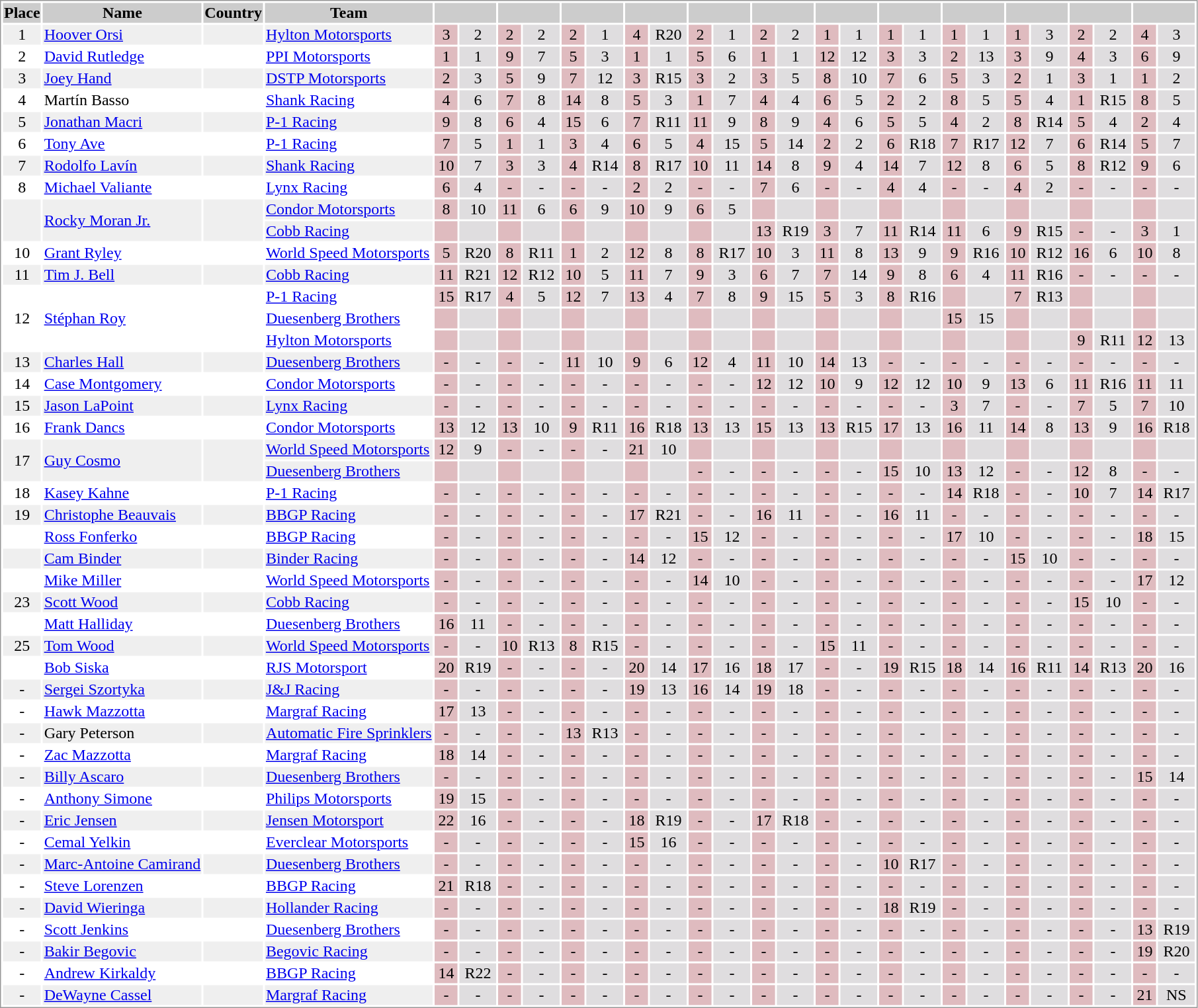<table border="0" style="border: 1px solid #999; background-color:#FFFFFF; text-align:center">
<tr align="center" style="background:#CCCCCC;">
<td><strong>Place</strong></td>
<td><strong>Name</strong></td>
<td><strong>Country</strong></td>
<td><strong>Team</strong></td>
<td colspan=2 align=center width="60"></td>
<td colspan=2 align=center width="60"></td>
<td colspan=2 align=center width="60"></td>
<td colspan=2 align=center width="60"></td>
<td colspan=2 align=center width="60"></td>
<td colspan=2 align=center width="60"></td>
<td colspan=2 align=center width="60"></td>
<td colspan=2 align=center width="60"></td>
<td colspan=2 align=center width="60"></td>
<td colspan=2 align=center width="60"></td>
<td colspan=2 align=center width="60"></td>
<td colspan=2 align=center width="60"></td>
</tr>
<tr style="background:#EFEFEF;">
<td>1</td>
<td align="left"><a href='#'>Hoover Orsi</a></td>
<td align="left"></td>
<td align="left"><a href='#'>Hylton Motorsports</a></td>
<td style="background:#DFBBBF;">3</td>
<td style="background:#DFDDDF;">2</td>
<td style="background:#DFBBBF;">2</td>
<td style="background:#DFDDDF;">2</td>
<td style="background:#DFBBBF;">2</td>
<td style="background:#DFDDDF;">1</td>
<td style="background:#DFBBBF;">4</td>
<td style="background:#DFDDDF;">R20</td>
<td style="background:#DFBBBF;">2</td>
<td style="background:#DFDDDF;">1</td>
<td style="background:#DFBBBF;">2</td>
<td style="background:#DFDDDF;">2</td>
<td style="background:#DFBBBF;">1</td>
<td style="background:#DFDDDF;">1</td>
<td style="background:#DFBBBF;">1</td>
<td style="background:#DFDDDF;">1</td>
<td style="background:#DFBBBF;">1</td>
<td style="background:#DFDDDF;">1</td>
<td style="background:#DFBBBF;">1</td>
<td style="background:#DFDDDF;">3</td>
<td style="background:#DFBBBF;">2</td>
<td style="background:#DFDDDF;">2</td>
<td style="background:#DFBBBF;">4</td>
<td style="background:#DFDDDF;">3</td>
</tr>
<tr>
<td>2</td>
<td align="left"><a href='#'>David Rutledge</a></td>
<td align="left"></td>
<td align="left"><a href='#'>PPI Motorsports</a></td>
<td style="background:#DFBBBF;">1</td>
<td style="background:#DFDDDF;">1</td>
<td style="background:#DFBBBF;">9</td>
<td style="background:#DFDDDF;">7</td>
<td style="background:#DFBBBF;">5</td>
<td style="background:#DFDDDF;">3</td>
<td style="background:#DFBBBF;">1</td>
<td style="background:#DFDDDF;">1</td>
<td style="background:#DFBBBF;">5</td>
<td style="background:#DFDDDF;">6</td>
<td style="background:#DFBBBF;">1</td>
<td style="background:#DFDDDF;">1</td>
<td style="background:#DFBBBF;">12</td>
<td style="background:#DFDDDF;">12</td>
<td style="background:#DFBBBF;">3</td>
<td style="background:#DFDDDF;">3</td>
<td style="background:#DFBBBF;">2</td>
<td style="background:#DFDDDF;">13</td>
<td style="background:#DFBBBF;">3</td>
<td style="background:#DFDDDF;">9</td>
<td style="background:#DFBBBF;">4</td>
<td style="background:#DFDDDF;">3</td>
<td style="background:#DFBBBF;">6</td>
<td style="background:#DFDDDF;">9</td>
</tr>
<tr style="background:#EFEFEF;">
<td>3</td>
<td align="left"><a href='#'>Joey Hand</a></td>
<td align="left"></td>
<td align="left"><a href='#'>DSTP Motorsports</a></td>
<td style="background:#DFBBBF;">2</td>
<td style="background:#DFDDDF;">3</td>
<td style="background:#DFBBBF;">5</td>
<td style="background:#DFDDDF;">9</td>
<td style="background:#DFBBBF;">7</td>
<td style="background:#DFDDDF;">12</td>
<td style="background:#DFBBBF;">3</td>
<td style="background:#DFDDDF;">R15</td>
<td style="background:#DFBBBF;">3</td>
<td style="background:#DFDDDF;">2</td>
<td style="background:#DFBBBF;">3</td>
<td style="background:#DFDDDF;">5</td>
<td style="background:#DFBBBF;">8</td>
<td style="background:#DFDDDF;">10</td>
<td style="background:#DFBBBF;">7</td>
<td style="background:#DFDDDF;">6</td>
<td style="background:#DFBBBF;">5</td>
<td style="background:#DFDDDF;">3</td>
<td style="background:#DFBBBF;">2</td>
<td style="background:#DFDDDF;">1</td>
<td style="background:#DFBBBF;">3</td>
<td style="background:#DFDDDF;">1</td>
<td style="background:#DFBBBF;">1</td>
<td style="background:#DFDDDF;">2</td>
</tr>
<tr>
<td>4</td>
<td align="left">Martín Basso</td>
<td align="left"></td>
<td align="left"><a href='#'>Shank Racing</a></td>
<td style="background:#DFBBBF;">4</td>
<td style="background:#DFDDDF;">6</td>
<td style="background:#DFBBBF;">7</td>
<td style="background:#DFDDDF;">8</td>
<td style="background:#DFBBBF;">14</td>
<td style="background:#DFDDDF;">8</td>
<td style="background:#DFBBBF;">5</td>
<td style="background:#DFDDDF;">3</td>
<td style="background:#DFBBBF;">1</td>
<td style="background:#DFDDDF;">7</td>
<td style="background:#DFBBBF;">4</td>
<td style="background:#DFDDDF;">4</td>
<td style="background:#DFBBBF;">6</td>
<td style="background:#DFDDDF;">5</td>
<td style="background:#DFBBBF;">2</td>
<td style="background:#DFDDDF;">2</td>
<td style="background:#DFBBBF;">8</td>
<td style="background:#DFDDDF;">5</td>
<td style="background:#DFBBBF;">5</td>
<td style="background:#DFDDDF;">4</td>
<td style="background:#DFBBBF;">1</td>
<td style="background:#DFDDDF;">R15</td>
<td style="background:#DFBBBF;">8</td>
<td style="background:#DFDDDF;">5</td>
</tr>
<tr style="background:#EFEFEF;">
<td>5</td>
<td align="left"><a href='#'>Jonathan Macri</a></td>
<td align="left"></td>
<td align="left"><a href='#'>P-1 Racing</a></td>
<td style="background:#DFBBBF;">9</td>
<td style="background:#DFDDDF;">8</td>
<td style="background:#DFBBBF;">6</td>
<td style="background:#DFDDDF;">4</td>
<td style="background:#DFBBBF;">15</td>
<td style="background:#DFDDDF;">6</td>
<td style="background:#DFBBBF;">7</td>
<td style="background:#DFDDDF;">R11</td>
<td style="background:#DFBBBF;">11</td>
<td style="background:#DFDDDF;">9</td>
<td style="background:#DFBBBF;">8</td>
<td style="background:#DFDDDF;">9</td>
<td style="background:#DFBBBF;">4</td>
<td style="background:#DFDDDF;">6</td>
<td style="background:#DFBBBF;">5</td>
<td style="background:#DFDDDF;">5</td>
<td style="background:#DFBBBF;">4</td>
<td style="background:#DFDDDF;">2</td>
<td style="background:#DFBBBF;">8</td>
<td style="background:#DFDDDF;">R14</td>
<td style="background:#DFBBBF;">5</td>
<td style="background:#DFDDDF;">4</td>
<td style="background:#DFBBBF;">2</td>
<td style="background:#DFDDDF;">4</td>
</tr>
<tr>
<td>6</td>
<td align="left"><a href='#'>Tony Ave</a></td>
<td align="left"></td>
<td align="left"><a href='#'>P-1 Racing</a></td>
<td style="background:#DFBBBF;">7</td>
<td style="background:#DFDDDF;">5</td>
<td style="background:#DFBBBF;">1</td>
<td style="background:#DFDDDF;">1</td>
<td style="background:#DFBBBF;">3</td>
<td style="background:#DFDDDF;">4</td>
<td style="background:#DFBBBF;">6</td>
<td style="background:#DFDDDF;">5</td>
<td style="background:#DFBBBF;">4</td>
<td style="background:#DFDDDF;">15</td>
<td style="background:#DFBBBF;">5</td>
<td style="background:#DFDDDF;">14</td>
<td style="background:#DFBBBF;">2</td>
<td style="background:#DFDDDF;">2</td>
<td style="background:#DFBBBF;">6</td>
<td style="background:#DFDDDF;">R18</td>
<td style="background:#DFBBBF;">7</td>
<td style="background:#DFDDDF;">R17</td>
<td style="background:#DFBBBF;">12</td>
<td style="background:#DFDDDF;">7</td>
<td style="background:#DFBBBF;">6</td>
<td style="background:#DFDDDF;">R14</td>
<td style="background:#DFBBBF;">5</td>
<td style="background:#DFDDDF;">7</td>
</tr>
<tr style="background:#EFEFEF;">
<td>7</td>
<td align="left"><a href='#'>Rodolfo Lavín</a></td>
<td align="left"></td>
<td align="left"><a href='#'>Shank Racing</a></td>
<td style="background:#DFBBBF;">10</td>
<td style="background:#DFDDDF;">7</td>
<td style="background:#DFBBBF;">3</td>
<td style="background:#DFDDDF;">3</td>
<td style="background:#DFBBBF;">4</td>
<td style="background:#DFDDDF;">R14</td>
<td style="background:#DFBBBF;">8</td>
<td style="background:#DFDDDF;">R17</td>
<td style="background:#DFBBBF;">10</td>
<td style="background:#DFDDDF;">11</td>
<td style="background:#DFBBBF;">14</td>
<td style="background:#DFDDDF;">8</td>
<td style="background:#DFBBBF;">9</td>
<td style="background:#DFDDDF;">4</td>
<td style="background:#DFBBBF;">14</td>
<td style="background:#DFDDDF;">7</td>
<td style="background:#DFBBBF;">12</td>
<td style="background:#DFDDDF;">8</td>
<td style="background:#DFBBBF;">6</td>
<td style="background:#DFDDDF;">5</td>
<td style="background:#DFBBBF;">8</td>
<td style="background:#DFDDDF;">R12</td>
<td style="background:#DFBBBF;">9</td>
<td style="background:#DFDDDF;">6</td>
</tr>
<tr>
<td>8</td>
<td align="left"><a href='#'>Michael Valiante</a></td>
<td align="left"></td>
<td align="left"><a href='#'>Lynx Racing</a></td>
<td style="background:#DFBBBF;">6</td>
<td style="background:#DFDDDF;">4</td>
<td style="background:#DFBBBF;">-</td>
<td style="background:#DFDDDF;">-</td>
<td style="background:#DFBBBF;">-</td>
<td style="background:#DFDDDF;">-</td>
<td style="background:#DFBBBF;">2</td>
<td style="background:#DFDDDF;">2</td>
<td style="background:#DFBBBF;">-</td>
<td style="background:#DFDDDF;">-</td>
<td style="background:#DFBBBF;">7</td>
<td style="background:#DFDDDF;">6</td>
<td style="background:#DFBBBF;">-</td>
<td style="background:#DFDDDF;">-</td>
<td style="background:#DFBBBF;">4</td>
<td style="background:#DFDDDF;">4</td>
<td style="background:#DFBBBF;">-</td>
<td style="background:#DFDDDF;">-</td>
<td style="background:#DFBBBF;">4</td>
<td style="background:#DFDDDF;">2</td>
<td style="background:#DFBBBF;">-</td>
<td style="background:#DFDDDF;">-</td>
<td style="background:#DFBBBF;">-</td>
<td style="background:#DFDDDF;">-</td>
</tr>
<tr style="background:#EFEFEF;">
<td rowspan=2></td>
<td rowspan=2 align="left"><a href='#'>Rocky Moran Jr.</a></td>
<td rowspan=2 align="left"></td>
<td align="left"><a href='#'>Condor Motorsports</a></td>
<td style="background:#DFBBBF;">8</td>
<td style="background:#DFDDDF;">10</td>
<td style="background:#DFBBBF;">11</td>
<td style="background:#DFDDDF;">6</td>
<td style="background:#DFBBBF;">6</td>
<td style="background:#DFDDDF;">9</td>
<td style="background:#DFBBBF;">10</td>
<td style="background:#DFDDDF;">9</td>
<td style="background:#DFBBBF;">6</td>
<td style="background:#DFDDDF;">5</td>
<td style="background:#DFBBBF;"></td>
<td style="background:#DFDDDF;"></td>
<td style="background:#DFBBBF;"></td>
<td style="background:#DFDDDF;"></td>
<td style="background:#DFBBBF;"></td>
<td style="background:#DFDDDF;"></td>
<td style="background:#DFBBBF;"></td>
<td style="background:#DFDDDF;"></td>
<td style="background:#DFBBBF;"></td>
<td style="background:#DFDDDF;"></td>
<td style="background:#DFBBBF;"></td>
<td style="background:#DFDDDF;"></td>
<td style="background:#DFBBBF;"></td>
<td style="background:#DFDDDF;"></td>
</tr>
<tr style="background:#EFEFEF;">
<td align="left"><a href='#'>Cobb Racing</a></td>
<td style="background:#DFBBBF;"></td>
<td style="background:#DFDDDF;"></td>
<td style="background:#DFBBBF;"></td>
<td style="background:#DFDDDF;"></td>
<td style="background:#DFBBBF;"></td>
<td style="background:#DFDDDF;"></td>
<td style="background:#DFBBBF;"></td>
<td style="background:#DFDDDF;"></td>
<td style="background:#DFBBBF;"></td>
<td style="background:#DFDDDF;"></td>
<td style="background:#DFBBBF;">13</td>
<td style="background:#DFDDDF;">R19</td>
<td style="background:#DFBBBF;">3</td>
<td style="background:#DFDDDF;">7</td>
<td style="background:#DFBBBF;">11</td>
<td style="background:#DFDDDF;">R14</td>
<td style="background:#DFBBBF;">11</td>
<td style="background:#DFDDDF;">6</td>
<td style="background:#DFBBBF;">9</td>
<td style="background:#DFDDDF;">R15</td>
<td style="background:#DFBBBF;">-</td>
<td style="background:#DFDDDF;">-</td>
<td style="background:#DFBBBF;">3</td>
<td style="background:#DFDDDF;">1</td>
</tr>
<tr>
<td>10</td>
<td align="left"><a href='#'>Grant Ryley</a></td>
<td align="left"></td>
<td align="left"><a href='#'>World Speed Motorsports</a></td>
<td style="background:#DFBBBF;">5</td>
<td style="background:#DFDDDF;">R20</td>
<td style="background:#DFBBBF;">8</td>
<td style="background:#DFDDDF;">R11</td>
<td style="background:#DFBBBF;">1</td>
<td style="background:#DFDDDF;">2</td>
<td style="background:#DFBBBF;">12</td>
<td style="background:#DFDDDF;">8</td>
<td style="background:#DFBBBF;">8</td>
<td style="background:#DFDDDF;">R17</td>
<td style="background:#DFBBBF;">10</td>
<td style="background:#DFDDDF;">3</td>
<td style="background:#DFBBBF;">11</td>
<td style="background:#DFDDDF;">8</td>
<td style="background:#DFBBBF;">13</td>
<td style="background:#DFDDDF;">9</td>
<td style="background:#DFBBBF;">9</td>
<td style="background:#DFDDDF;">R16</td>
<td style="background:#DFBBBF;">10</td>
<td style="background:#DFDDDF;">R12</td>
<td style="background:#DFBBBF;">16</td>
<td style="background:#DFDDDF;">6</td>
<td style="background:#DFBBBF;">10</td>
<td style="background:#DFDDDF;">8</td>
</tr>
<tr style="background:#EFEFEF;">
<td>11</td>
<td align="left"><a href='#'>Tim J. Bell</a></td>
<td align="left"></td>
<td align="left"><a href='#'>Cobb Racing</a></td>
<td style="background:#DFBBBF;">11</td>
<td style="background:#DFDDDF;">R21</td>
<td style="background:#DFBBBF;">12</td>
<td style="background:#DFDDDF;">R12</td>
<td style="background:#DFBBBF;">10</td>
<td style="background:#DFDDDF;">5</td>
<td style="background:#DFBBBF;">11</td>
<td style="background:#DFDDDF;">7</td>
<td style="background:#DFBBBF;">9</td>
<td style="background:#DFDDDF;">3</td>
<td style="background:#DFBBBF;">6</td>
<td style="background:#DFDDDF;">7</td>
<td style="background:#DFBBBF;">7</td>
<td style="background:#DFDDDF;">14</td>
<td style="background:#DFBBBF;">9</td>
<td style="background:#DFDDDF;">8</td>
<td style="background:#DFBBBF;">6</td>
<td style="background:#DFDDDF;">4</td>
<td style="background:#DFBBBF;">11</td>
<td style="background:#DFDDDF;">R16</td>
<td style="background:#DFBBBF;">-</td>
<td style="background:#DFDDDF;">-</td>
<td style="background:#DFBBBF;">-</td>
<td style="background:#DFDDDF;">-</td>
</tr>
<tr>
<td rowspan=3>12</td>
<td rowspan=3 align="left"><a href='#'>Stéphan Roy</a></td>
<td rowspan=3 align="left"></td>
<td align="left"><a href='#'>P-1 Racing</a></td>
<td style="background:#DFBBBF;">15</td>
<td style="background:#DFDDDF;">R17</td>
<td style="background:#DFBBBF;">4</td>
<td style="background:#DFDDDF;">5</td>
<td style="background:#DFBBBF;">12</td>
<td style="background:#DFDDDF;">7</td>
<td style="background:#DFBBBF;">13</td>
<td style="background:#DFDDDF;">4</td>
<td style="background:#DFBBBF;">7</td>
<td style="background:#DFDDDF;">8</td>
<td style="background:#DFBBBF;">9</td>
<td style="background:#DFDDDF;">15</td>
<td style="background:#DFBBBF;">5</td>
<td style="background:#DFDDDF;">3</td>
<td style="background:#DFBBBF;">8</td>
<td style="background:#DFDDDF;">R16</td>
<td style="background:#DFBBBF;"></td>
<td style="background:#DFDDDF;"></td>
<td style="background:#DFBBBF;">7</td>
<td style="background:#DFDDDF;">R13</td>
<td style="background:#DFBBBF;"></td>
<td style="background:#DFDDDF;"></td>
<td style="background:#DFBBBF;"></td>
<td style="background:#DFDDDF;"></td>
</tr>
<tr>
<td align="left"><a href='#'>Duesenberg Brothers</a></td>
<td style="background:#DFBBBF;"></td>
<td style="background:#DFDDDF;"></td>
<td style="background:#DFBBBF;"></td>
<td style="background:#DFDDDF;"></td>
<td style="background:#DFBBBF;"></td>
<td style="background:#DFDDDF;"></td>
<td style="background:#DFBBBF;"></td>
<td style="background:#DFDDDF;"></td>
<td style="background:#DFBBBF;"></td>
<td style="background:#DFDDDF;"></td>
<td style="background:#DFBBBF;"></td>
<td style="background:#DFDDDF;"></td>
<td style="background:#DFBBBF;"></td>
<td style="background:#DFDDDF;"></td>
<td style="background:#DFBBBF;"></td>
<td style="background:#DFDDDF;"></td>
<td style="background:#DFBBBF;">15</td>
<td style="background:#DFDDDF;">15</td>
<td style="background:#DFBBBF;"></td>
<td style="background:#DFDDDF;"></td>
<td style="background:#DFBBBF;"></td>
<td style="background:#DFDDDF;"></td>
<td style="background:#DFBBBF;"></td>
<td style="background:#DFDDDF;"></td>
</tr>
<tr>
<td align="left"><a href='#'>Hylton Motorsports</a></td>
<td style="background:#DFBBBF;"></td>
<td style="background:#DFDDDF;"></td>
<td style="background:#DFBBBF;"></td>
<td style="background:#DFDDDF;"></td>
<td style="background:#DFBBBF;"></td>
<td style="background:#DFDDDF;"></td>
<td style="background:#DFBBBF;"></td>
<td style="background:#DFDDDF;"></td>
<td style="background:#DFBBBF;"></td>
<td style="background:#DFDDDF;"></td>
<td style="background:#DFBBBF;"></td>
<td style="background:#DFDDDF;"></td>
<td style="background:#DFBBBF;"></td>
<td style="background:#DFDDDF;"></td>
<td style="background:#DFBBBF;"></td>
<td style="background:#DFDDDF;"></td>
<td style="background:#DFBBBF;"></td>
<td style="background:#DFDDDF;"></td>
<td style="background:#DFBBBF;"></td>
<td style="background:#DFDDDF;"></td>
<td style="background:#DFBBBF;">9</td>
<td style="background:#DFDDDF;">R11</td>
<td style="background:#DFBBBF;">12</td>
<td style="background:#DFDDDF;">13</td>
</tr>
<tr style="background:#EFEFEF;">
<td>13</td>
<td align="left"><a href='#'>Charles Hall</a></td>
<td align="left"></td>
<td align="left"><a href='#'>Duesenberg Brothers</a></td>
<td style="background:#DFBBBF;">-</td>
<td style="background:#DFDDDF;">-</td>
<td style="background:#DFBBBF;">-</td>
<td style="background:#DFDDDF;">-</td>
<td style="background:#DFBBBF;">11</td>
<td style="background:#DFDDDF;">10</td>
<td style="background:#DFBBBF;">9</td>
<td style="background:#DFDDDF;">6</td>
<td style="background:#DFBBBF;">12</td>
<td style="background:#DFDDDF;">4</td>
<td style="background:#DFBBBF;">11</td>
<td style="background:#DFDDDF;">10</td>
<td style="background:#DFBBBF;">14</td>
<td style="background:#DFDDDF;">13</td>
<td style="background:#DFBBBF;">-</td>
<td style="background:#DFDDDF;">-</td>
<td style="background:#DFBBBF;">-</td>
<td style="background:#DFDDDF;">-</td>
<td style="background:#DFBBBF;">-</td>
<td style="background:#DFDDDF;">-</td>
<td style="background:#DFBBBF;">-</td>
<td style="background:#DFDDDF;">-</td>
<td style="background:#DFBBBF;">-</td>
<td style="background:#DFDDDF;">-</td>
</tr>
<tr>
<td>14</td>
<td align="left"><a href='#'>Case Montgomery</a></td>
<td align="left"></td>
<td align="left"><a href='#'>Condor Motorsports</a></td>
<td style="background:#DFBBBF;">-</td>
<td style="background:#DFDDDF;">-</td>
<td style="background:#DFBBBF;">-</td>
<td style="background:#DFDDDF;">-</td>
<td style="background:#DFBBBF;">-</td>
<td style="background:#DFDDDF;">-</td>
<td style="background:#DFBBBF;">-</td>
<td style="background:#DFDDDF;">-</td>
<td style="background:#DFBBBF;">-</td>
<td style="background:#DFDDDF;">-</td>
<td style="background:#DFBBBF;">12</td>
<td style="background:#DFDDDF;">12</td>
<td style="background:#DFBBBF;">10</td>
<td style="background:#DFDDDF;">9</td>
<td style="background:#DFBBBF;">12</td>
<td style="background:#DFDDDF;">12</td>
<td style="background:#DFBBBF;">10</td>
<td style="background:#DFDDDF;">9</td>
<td style="background:#DFBBBF;">13</td>
<td style="background:#DFDDDF;">6</td>
<td style="background:#DFBBBF;">11</td>
<td style="background:#DFDDDF;">R16</td>
<td style="background:#DFBBBF;">11</td>
<td style="background:#DFDDDF;">11</td>
</tr>
<tr style="background:#EFEFEF;">
<td>15</td>
<td align="left"><a href='#'>Jason LaPoint</a></td>
<td align="left"></td>
<td align="left"><a href='#'>Lynx Racing</a></td>
<td style="background:#DFBBBF;">-</td>
<td style="background:#DFDDDF;">-</td>
<td style="background:#DFBBBF;">-</td>
<td style="background:#DFDDDF;">-</td>
<td style="background:#DFBBBF;">-</td>
<td style="background:#DFDDDF;">-</td>
<td style="background:#DFBBBF;">-</td>
<td style="background:#DFDDDF;">-</td>
<td style="background:#DFBBBF;">-</td>
<td style="background:#DFDDDF;">-</td>
<td style="background:#DFBBBF;">-</td>
<td style="background:#DFDDDF;">-</td>
<td style="background:#DFBBBF;">-</td>
<td style="background:#DFDDDF;">-</td>
<td style="background:#DFBBBF;">-</td>
<td style="background:#DFDDDF;">-</td>
<td style="background:#DFBBBF;">3</td>
<td style="background:#DFDDDF;">7</td>
<td style="background:#DFBBBF;">-</td>
<td style="background:#DFDDDF;">-</td>
<td style="background:#DFBBBF;">7</td>
<td style="background:#DFDDDF;">5</td>
<td style="background:#DFBBBF;">7</td>
<td style="background:#DFDDDF;">10</td>
</tr>
<tr>
<td>16</td>
<td align="left"><a href='#'>Frank Dancs</a></td>
<td align="left"></td>
<td align="left"><a href='#'>Condor Motorsports</a></td>
<td style="background:#DFBBBF;">13</td>
<td style="background:#DFDDDF;">12</td>
<td style="background:#DFBBBF;">13</td>
<td style="background:#DFDDDF;">10</td>
<td style="background:#DFBBBF;">9</td>
<td style="background:#DFDDDF;">R11</td>
<td style="background:#DFBBBF;">16</td>
<td style="background:#DFDDDF;">R18</td>
<td style="background:#DFBBBF;">13</td>
<td style="background:#DFDDDF;">13</td>
<td style="background:#DFBBBF;">15</td>
<td style="background:#DFDDDF;">13</td>
<td style="background:#DFBBBF;">13</td>
<td style="background:#DFDDDF;">R15</td>
<td style="background:#DFBBBF;">17</td>
<td style="background:#DFDDDF;">13</td>
<td style="background:#DFBBBF;">16</td>
<td style="background:#DFDDDF;">11</td>
<td style="background:#DFBBBF;">14</td>
<td style="background:#DFDDDF;">8</td>
<td style="background:#DFBBBF;">13</td>
<td style="background:#DFDDDF;">9</td>
<td style="background:#DFBBBF;">16</td>
<td style="background:#DFDDDF;">R18</td>
</tr>
<tr style="background:#EFEFEF;">
<td rowspan=2>17</td>
<td rowspan=2 align="left"><a href='#'>Guy Cosmo</a></td>
<td rowspan=2 align="left"></td>
<td align="left"><a href='#'>World Speed Motorsports</a></td>
<td style="background:#DFBBBF;">12</td>
<td style="background:#DFDDDF;">9</td>
<td style="background:#DFBBBF;">-</td>
<td style="background:#DFDDDF;">-</td>
<td style="background:#DFBBBF;">-</td>
<td style="background:#DFDDDF;">-</td>
<td style="background:#DFBBBF;">21</td>
<td style="background:#DFDDDF;">10</td>
<td style="background:#DFBBBF;"></td>
<td style="background:#DFDDDF;"></td>
<td style="background:#DFBBBF;"></td>
<td style="background:#DFDDDF;"></td>
<td style="background:#DFBBBF;"></td>
<td style="background:#DFDDDF;"></td>
<td style="background:#DFBBBF;"></td>
<td style="background:#DFDDDF;"></td>
<td style="background:#DFBBBF;"></td>
<td style="background:#DFDDDF;"></td>
<td style="background:#DFBBBF;"></td>
<td style="background:#DFDDDF;"></td>
<td style="background:#DFBBBF;"></td>
<td style="background:#DFDDDF;"></td>
<td style="background:#DFBBBF;"></td>
<td style="background:#DFDDDF;"></td>
</tr>
<tr style="background:#EFEFEF;">
<td align="left"><a href='#'>Duesenberg Brothers</a></td>
<td style="background:#DFBBBF;"></td>
<td style="background:#DFDDDF;"></td>
<td style="background:#DFBBBF;"></td>
<td style="background:#DFDDDF;"></td>
<td style="background:#DFBBBF;"></td>
<td style="background:#DFDDDF;"></td>
<td style="background:#DFBBBF;"></td>
<td style="background:#DFDDDF;"></td>
<td style="background:#DFBBBF;">-</td>
<td style="background:#DFDDDF;">-</td>
<td style="background:#DFBBBF;">-</td>
<td style="background:#DFDDDF;">-</td>
<td style="background:#DFBBBF;">-</td>
<td style="background:#DFDDDF;">-</td>
<td style="background:#DFBBBF;">15</td>
<td style="background:#DFDDDF;">10</td>
<td style="background:#DFBBBF;">13</td>
<td style="background:#DFDDDF;">12</td>
<td style="background:#DFBBBF;">-</td>
<td style="background:#DFDDDF;">-</td>
<td style="background:#DFBBBF;">12</td>
<td style="background:#DFDDDF;">8</td>
<td style="background:#DFBBBF;">-</td>
<td style="background:#DFDDDF;">-</td>
</tr>
<tr>
<td>18</td>
<td align="left"><a href='#'>Kasey Kahne</a></td>
<td align="left"></td>
<td align="left"><a href='#'>P-1 Racing</a></td>
<td style="background:#DFBBBF;">-</td>
<td style="background:#DFDDDF;">-</td>
<td style="background:#DFBBBF;">-</td>
<td style="background:#DFDDDF;">-</td>
<td style="background:#DFBBBF;">-</td>
<td style="background:#DFDDDF;">-</td>
<td style="background:#DFBBBF;">-</td>
<td style="background:#DFDDDF;">-</td>
<td style="background:#DFBBBF;">-</td>
<td style="background:#DFDDDF;">-</td>
<td style="background:#DFBBBF;">-</td>
<td style="background:#DFDDDF;">-</td>
<td style="background:#DFBBBF;">-</td>
<td style="background:#DFDDDF;">-</td>
<td style="background:#DFBBBF;">-</td>
<td style="background:#DFDDDF;">-</td>
<td style="background:#DFBBBF;">14</td>
<td style="background:#DFDDDF;">R18</td>
<td style="background:#DFBBBF;">-</td>
<td style="background:#DFDDDF;">-</td>
<td style="background:#DFBBBF;">10</td>
<td style="background:#DFDDDF;">7</td>
<td style="background:#DFBBBF;">14</td>
<td style="background:#DFDDDF;">R17</td>
</tr>
<tr style="background:#EFEFEF;">
<td>19</td>
<td align="left"><a href='#'>Christophe Beauvais</a></td>
<td align="left"></td>
<td align="left"><a href='#'>BBGP Racing</a></td>
<td style="background:#DFBBBF;">-</td>
<td style="background:#DFDDDF;">-</td>
<td style="background:#DFBBBF;">-</td>
<td style="background:#DFDDDF;">-</td>
<td style="background:#DFBBBF;">-</td>
<td style="background:#DFDDDF;">-</td>
<td style="background:#DFBBBF;">17</td>
<td style="background:#DFDDDF;">R21</td>
<td style="background:#DFBBBF;">-</td>
<td style="background:#DFDDDF;">-</td>
<td style="background:#DFBBBF;">16</td>
<td style="background:#DFDDDF;">11</td>
<td style="background:#DFBBBF;">-</td>
<td style="background:#DFDDDF;">-</td>
<td style="background:#DFBBBF;">16</td>
<td style="background:#DFDDDF;">11</td>
<td style="background:#DFBBBF;">-</td>
<td style="background:#DFDDDF;">-</td>
<td style="background:#DFBBBF;">-</td>
<td style="background:#DFDDDF;">-</td>
<td style="background:#DFBBBF;">-</td>
<td style="background:#DFDDDF;">-</td>
<td style="background:#DFBBBF;">-</td>
<td style="background:#DFDDDF;">-</td>
</tr>
<tr>
<td></td>
<td align="left"><a href='#'>Ross Fonferko</a></td>
<td align="left"></td>
<td align="left"><a href='#'>BBGP Racing</a></td>
<td style="background:#DFBBBF;">-</td>
<td style="background:#DFDDDF;">-</td>
<td style="background:#DFBBBF;">-</td>
<td style="background:#DFDDDF;">-</td>
<td style="background:#DFBBBF;">-</td>
<td style="background:#DFDDDF;">-</td>
<td style="background:#DFBBBF;">-</td>
<td style="background:#DFDDDF;">-</td>
<td style="background:#DFBBBF;">15</td>
<td style="background:#DFDDDF;">12</td>
<td style="background:#DFBBBF;">-</td>
<td style="background:#DFDDDF;">-</td>
<td style="background:#DFBBBF;">-</td>
<td style="background:#DFDDDF;">-</td>
<td style="background:#DFBBBF;">-</td>
<td style="background:#DFDDDF;">-</td>
<td style="background:#DFBBBF;">17</td>
<td style="background:#DFDDDF;">10</td>
<td style="background:#DFBBBF;">-</td>
<td style="background:#DFDDDF;">-</td>
<td style="background:#DFBBBF;">-</td>
<td style="background:#DFDDDF;">-</td>
<td style="background:#DFBBBF;">18</td>
<td style="background:#DFDDDF;">15</td>
</tr>
<tr style="background:#EFEFEF;">
<td></td>
<td align="left"><a href='#'>Cam Binder</a></td>
<td align="left"></td>
<td align="left"><a href='#'>Binder Racing</a></td>
<td style="background:#DFBBBF;">-</td>
<td style="background:#DFDDDF;">-</td>
<td style="background:#DFBBBF;">-</td>
<td style="background:#DFDDDF;">-</td>
<td style="background:#DFBBBF;">-</td>
<td style="background:#DFDDDF;">-</td>
<td style="background:#DFBBBF;">14</td>
<td style="background:#DFDDDF;">12</td>
<td style="background:#DFBBBF;">-</td>
<td style="background:#DFDDDF;">-</td>
<td style="background:#DFBBBF;">-</td>
<td style="background:#DFDDDF;">-</td>
<td style="background:#DFBBBF;">-</td>
<td style="background:#DFDDDF;">-</td>
<td style="background:#DFBBBF;">-</td>
<td style="background:#DFDDDF;">-</td>
<td style="background:#DFBBBF;">-</td>
<td style="background:#DFDDDF;">-</td>
<td style="background:#DFBBBF;">15</td>
<td style="background:#DFDDDF;">10</td>
<td style="background:#DFBBBF;">-</td>
<td style="background:#DFDDDF;">-</td>
<td style="background:#DFBBBF;">-</td>
<td style="background:#DFDDDF;">-</td>
</tr>
<tr>
<td></td>
<td align="left"><a href='#'>Mike Miller</a></td>
<td align="left"></td>
<td align="left"><a href='#'>World Speed Motorsports</a></td>
<td style="background:#DFBBBF;">-</td>
<td style="background:#DFDDDF;">-</td>
<td style="background:#DFBBBF;">-</td>
<td style="background:#DFDDDF;">-</td>
<td style="background:#DFBBBF;">-</td>
<td style="background:#DFDDDF;">-</td>
<td style="background:#DFBBBF;">-</td>
<td style="background:#DFDDDF;">-</td>
<td style="background:#DFBBBF;">14</td>
<td style="background:#DFDDDF;">10</td>
<td style="background:#DFBBBF;">-</td>
<td style="background:#DFDDDF;">-</td>
<td style="background:#DFBBBF;">-</td>
<td style="background:#DFDDDF;">-</td>
<td style="background:#DFBBBF;">-</td>
<td style="background:#DFDDDF;">-</td>
<td style="background:#DFBBBF;">-</td>
<td style="background:#DFDDDF;">-</td>
<td style="background:#DFBBBF;">-</td>
<td style="background:#DFDDDF;">-</td>
<td style="background:#DFBBBF;">-</td>
<td style="background:#DFDDDF;">-</td>
<td style="background:#DFBBBF;">17</td>
<td style="background:#DFDDDF;">12</td>
</tr>
<tr style="background:#EFEFEF;">
<td>23</td>
<td align="left"><a href='#'>Scott Wood</a></td>
<td align="left"></td>
<td align="left"><a href='#'>Cobb Racing</a></td>
<td style="background:#DFBBBF;">-</td>
<td style="background:#DFDDDF;">-</td>
<td style="background:#DFBBBF;">-</td>
<td style="background:#DFDDDF;">-</td>
<td style="background:#DFBBBF;">-</td>
<td style="background:#DFDDDF;">-</td>
<td style="background:#DFBBBF;">-</td>
<td style="background:#DFDDDF;">-</td>
<td style="background:#DFBBBF;">-</td>
<td style="background:#DFDDDF;">-</td>
<td style="background:#DFBBBF;">-</td>
<td style="background:#DFDDDF;">-</td>
<td style="background:#DFBBBF;">-</td>
<td style="background:#DFDDDF;">-</td>
<td style="background:#DFBBBF;">-</td>
<td style="background:#DFDDDF;">-</td>
<td style="background:#DFBBBF;">-</td>
<td style="background:#DFDDDF;">-</td>
<td style="background:#DFBBBF;">-</td>
<td style="background:#DFDDDF;">-</td>
<td style="background:#DFBBBF;">15</td>
<td style="background:#DFDDDF;">10</td>
<td style="background:#DFBBBF;">-</td>
<td style="background:#DFDDDF;">-</td>
</tr>
<tr>
<td></td>
<td align="left"><a href='#'>Matt Halliday</a></td>
<td align="left"></td>
<td align="left"><a href='#'>Duesenberg Brothers</a></td>
<td style="background:#DFBBBF;">16</td>
<td style="background:#DFDDDF;">11</td>
<td style="background:#DFBBBF;">-</td>
<td style="background:#DFDDDF;">-</td>
<td style="background:#DFBBBF;">-</td>
<td style="background:#DFDDDF;">-</td>
<td style="background:#DFBBBF;">-</td>
<td style="background:#DFDDDF;">-</td>
<td style="background:#DFBBBF;">-</td>
<td style="background:#DFDDDF;">-</td>
<td style="background:#DFBBBF;">-</td>
<td style="background:#DFDDDF;">-</td>
<td style="background:#DFBBBF;">-</td>
<td style="background:#DFDDDF;">-</td>
<td style="background:#DFBBBF;">-</td>
<td style="background:#DFDDDF;">-</td>
<td style="background:#DFBBBF;">-</td>
<td style="background:#DFDDDF;">-</td>
<td style="background:#DFBBBF;">-</td>
<td style="background:#DFDDDF;">-</td>
<td style="background:#DFBBBF;">-</td>
<td style="background:#DFDDDF;">-</td>
<td style="background:#DFBBBF;">-</td>
<td style="background:#DFDDDF;">-</td>
</tr>
<tr style="background:#EFEFEF;">
<td>25</td>
<td align="left"><a href='#'>Tom Wood</a></td>
<td align="left"></td>
<td align="left"><a href='#'>World Speed Motorsports</a></td>
<td style="background:#DFBBBF;">-</td>
<td style="background:#DFDDDF;">-</td>
<td style="background:#DFBBBF;">10</td>
<td style="background:#DFDDDF;">R13</td>
<td style="background:#DFBBBF;">8</td>
<td style="background:#DFDDDF;">R15</td>
<td style="background:#DFBBBF;">-</td>
<td style="background:#DFDDDF;">-</td>
<td style="background:#DFBBBF;">-</td>
<td style="background:#DFDDDF;">-</td>
<td style="background:#DFBBBF;">-</td>
<td style="background:#DFDDDF;">-</td>
<td style="background:#DFBBBF;">15</td>
<td style="background:#DFDDDF;">11</td>
<td style="background:#DFBBBF;">-</td>
<td style="background:#DFDDDF;">-</td>
<td style="background:#DFBBBF;">-</td>
<td style="background:#DFDDDF;">-</td>
<td style="background:#DFBBBF;">-</td>
<td style="background:#DFDDDF;">-</td>
<td style="background:#DFBBBF;">-</td>
<td style="background:#DFDDDF;">-</td>
<td style="background:#DFBBBF;">-</td>
<td style="background:#DFDDDF;">-</td>
</tr>
<tr>
<td></td>
<td align="left"><a href='#'>Bob Siska</a></td>
<td align="left"></td>
<td align="left"><a href='#'>RJS Motorsport</a></td>
<td style="background:#DFBBBF;">20</td>
<td style="background:#DFDDDF;">R19</td>
<td style="background:#DFBBBF;">-</td>
<td style="background:#DFDDDF;">-</td>
<td style="background:#DFBBBF;">-</td>
<td style="background:#DFDDDF;">-</td>
<td style="background:#DFBBBF;">20</td>
<td style="background:#DFDDDF;">14</td>
<td style="background:#DFBBBF;">17</td>
<td style="background:#DFDDDF;">16</td>
<td style="background:#DFBBBF;">18</td>
<td style="background:#DFDDDF;">17</td>
<td style="background:#DFBBBF;">-</td>
<td style="background:#DFDDDF;">-</td>
<td style="background:#DFBBBF;">19</td>
<td style="background:#DFDDDF;">R15</td>
<td style="background:#DFBBBF;">18</td>
<td style="background:#DFDDDF;">14</td>
<td style="background:#DFBBBF;">16</td>
<td style="background:#DFDDDF;">R11</td>
<td style="background:#DFBBBF;">14</td>
<td style="background:#DFDDDF;">R13</td>
<td style="background:#DFBBBF;">20</td>
<td style="background:#DFDDDF;">16</td>
</tr>
<tr style="background:#EFEFEF;">
<td>-</td>
<td align="left"><a href='#'>Sergei Szortyka</a></td>
<td align="left"></td>
<td align="left"><a href='#'>J&J Racing</a></td>
<td style="background:#DFBBBF;">-</td>
<td style="background:#DFDDDF;">-</td>
<td style="background:#DFBBBF;">-</td>
<td style="background:#DFDDDF;">-</td>
<td style="background:#DFBBBF;">-</td>
<td style="background:#DFDDDF;">-</td>
<td style="background:#DFBBBF;">19</td>
<td style="background:#DFDDDF;">13</td>
<td style="background:#DFBBBF;">16</td>
<td style="background:#DFDDDF;">14</td>
<td style="background:#DFBBBF;">19</td>
<td style="background:#DFDDDF;">18</td>
<td style="background:#DFBBBF;">-</td>
<td style="background:#DFDDDF;">-</td>
<td style="background:#DFBBBF;">-</td>
<td style="background:#DFDDDF;">-</td>
<td style="background:#DFBBBF;">-</td>
<td style="background:#DFDDDF;">-</td>
<td style="background:#DFBBBF;">-</td>
<td style="background:#DFDDDF;">-</td>
<td style="background:#DFBBBF;">-</td>
<td style="background:#DFDDDF;">-</td>
<td style="background:#DFBBBF;">-</td>
<td style="background:#DFDDDF;">-</td>
</tr>
<tr>
<td>-</td>
<td align="left"><a href='#'>Hawk Mazzotta</a></td>
<td align="left"></td>
<td align="left"><a href='#'>Margraf Racing</a></td>
<td style="background:#DFBBBF;">17</td>
<td style="background:#DFDDDF;">13</td>
<td style="background:#DFBBBF;">-</td>
<td style="background:#DFDDDF;">-</td>
<td style="background:#DFBBBF;">-</td>
<td style="background:#DFDDDF;">-</td>
<td style="background:#DFBBBF;">-</td>
<td style="background:#DFDDDF;">-</td>
<td style="background:#DFBBBF;">-</td>
<td style="background:#DFDDDF;">-</td>
<td style="background:#DFBBBF;">-</td>
<td style="background:#DFDDDF;">-</td>
<td style="background:#DFBBBF;">-</td>
<td style="background:#DFDDDF;">-</td>
<td style="background:#DFBBBF;">-</td>
<td style="background:#DFDDDF;">-</td>
<td style="background:#DFBBBF;">-</td>
<td style="background:#DFDDDF;">-</td>
<td style="background:#DFBBBF;">-</td>
<td style="background:#DFDDDF;">-</td>
<td style="background:#DFBBBF;">-</td>
<td style="background:#DFDDDF;">-</td>
<td style="background:#DFBBBF;">-</td>
<td style="background:#DFDDDF;">-</td>
</tr>
<tr style="background:#EFEFEF;">
<td>-</td>
<td align="left">Gary Peterson</td>
<td align="left"></td>
<td align="left"><a href='#'>Automatic Fire Sprinklers</a></td>
<td style="background:#DFBBBF;">-</td>
<td style="background:#DFDDDF;">-</td>
<td style="background:#DFBBBF;">-</td>
<td style="background:#DFDDDF;">-</td>
<td style="background:#DFBBBF;">13</td>
<td style="background:#DFDDDF;">R13</td>
<td style="background:#DFBBBF;">-</td>
<td style="background:#DFDDDF;">-</td>
<td style="background:#DFBBBF;">-</td>
<td style="background:#DFDDDF;">-</td>
<td style="background:#DFBBBF;">-</td>
<td style="background:#DFDDDF;">-</td>
<td style="background:#DFBBBF;">-</td>
<td style="background:#DFDDDF;">-</td>
<td style="background:#DFBBBF;">-</td>
<td style="background:#DFDDDF;">-</td>
<td style="background:#DFBBBF;">-</td>
<td style="background:#DFDDDF;">-</td>
<td style="background:#DFBBBF;">-</td>
<td style="background:#DFDDDF;">-</td>
<td style="background:#DFBBBF;">-</td>
<td style="background:#DFDDDF;">-</td>
<td style="background:#DFBBBF;">-</td>
<td style="background:#DFDDDF;">-</td>
</tr>
<tr>
<td>-</td>
<td align="left"><a href='#'>Zac Mazzotta</a></td>
<td align="left"></td>
<td align="left"><a href='#'>Margraf Racing</a></td>
<td style="background:#DFBBBF;">18</td>
<td style="background:#DFDDDF;">14</td>
<td style="background:#DFBBBF;">-</td>
<td style="background:#DFDDDF;">-</td>
<td style="background:#DFBBBF;">-</td>
<td style="background:#DFDDDF;">-</td>
<td style="background:#DFBBBF;">-</td>
<td style="background:#DFDDDF;">-</td>
<td style="background:#DFBBBF;">-</td>
<td style="background:#DFDDDF;">-</td>
<td style="background:#DFBBBF;">-</td>
<td style="background:#DFDDDF;">-</td>
<td style="background:#DFBBBF;">-</td>
<td style="background:#DFDDDF;">-</td>
<td style="background:#DFBBBF;">-</td>
<td style="background:#DFDDDF;">-</td>
<td style="background:#DFBBBF;">-</td>
<td style="background:#DFDDDF;">-</td>
<td style="background:#DFBBBF;">-</td>
<td style="background:#DFDDDF;">-</td>
<td style="background:#DFBBBF;">-</td>
<td style="background:#DFDDDF;">-</td>
<td style="background:#DFBBBF;">-</td>
<td style="background:#DFDDDF;">-</td>
</tr>
<tr style="background:#EFEFEF;">
<td>-</td>
<td align="left"><a href='#'>Billy Ascaro</a></td>
<td align="left"></td>
<td align="left"><a href='#'>Duesenberg Brothers</a></td>
<td style="background:#DFBBBF;">-</td>
<td style="background:#DFDDDF;">-</td>
<td style="background:#DFBBBF;">-</td>
<td style="background:#DFDDDF;">-</td>
<td style="background:#DFBBBF;">-</td>
<td style="background:#DFDDDF;">-</td>
<td style="background:#DFBBBF;">-</td>
<td style="background:#DFDDDF;">-</td>
<td style="background:#DFBBBF;">-</td>
<td style="background:#DFDDDF;">-</td>
<td style="background:#DFBBBF;">-</td>
<td style="background:#DFDDDF;">-</td>
<td style="background:#DFBBBF;">-</td>
<td style="background:#DFDDDF;">-</td>
<td style="background:#DFBBBF;">-</td>
<td style="background:#DFDDDF;">-</td>
<td style="background:#DFBBBF;">-</td>
<td style="background:#DFDDDF;">-</td>
<td style="background:#DFBBBF;">-</td>
<td style="background:#DFDDDF;">-</td>
<td style="background:#DFBBBF;">-</td>
<td style="background:#DFDDDF;">-</td>
<td style="background:#DFBBBF;">15</td>
<td style="background:#DFDDDF;">14</td>
</tr>
<tr>
<td>-</td>
<td align="left"><a href='#'>Anthony Simone</a></td>
<td align="left"></td>
<td align="left"><a href='#'>Philips Motorsports</a></td>
<td style="background:#DFBBBF;">19</td>
<td style="background:#DFDDDF;">15</td>
<td style="background:#DFBBBF;">-</td>
<td style="background:#DFDDDF;">-</td>
<td style="background:#DFBBBF;">-</td>
<td style="background:#DFDDDF;">-</td>
<td style="background:#DFBBBF;">-</td>
<td style="background:#DFDDDF;">-</td>
<td style="background:#DFBBBF;">-</td>
<td style="background:#DFDDDF;">-</td>
<td style="background:#DFBBBF;">-</td>
<td style="background:#DFDDDF;">-</td>
<td style="background:#DFBBBF;">-</td>
<td style="background:#DFDDDF;">-</td>
<td style="background:#DFBBBF;">-</td>
<td style="background:#DFDDDF;">-</td>
<td style="background:#DFBBBF;">-</td>
<td style="background:#DFDDDF;">-</td>
<td style="background:#DFBBBF;">-</td>
<td style="background:#DFDDDF;">-</td>
<td style="background:#DFBBBF;">-</td>
<td style="background:#DFDDDF;">-</td>
<td style="background:#DFBBBF;">-</td>
<td style="background:#DFDDDF;">-</td>
</tr>
<tr style="background:#EFEFEF;">
<td>-</td>
<td align="left"><a href='#'>Eric Jensen</a></td>
<td align="left"></td>
<td align="left"><a href='#'>Jensen Motorsport</a></td>
<td style="background:#DFBBBF;">22</td>
<td style="background:#DFDDDF;">16</td>
<td style="background:#DFBBBF;">-</td>
<td style="background:#DFDDDF;">-</td>
<td style="background:#DFBBBF;">-</td>
<td style="background:#DFDDDF;">-</td>
<td style="background:#DFBBBF;">18</td>
<td style="background:#DFDDDF;">R19</td>
<td style="background:#DFBBBF;">-</td>
<td style="background:#DFDDDF;">-</td>
<td style="background:#DFBBBF;">17</td>
<td style="background:#DFDDDF;">R18</td>
<td style="background:#DFBBBF;">-</td>
<td style="background:#DFDDDF;">-</td>
<td style="background:#DFBBBF;">-</td>
<td style="background:#DFDDDF;">-</td>
<td style="background:#DFBBBF;">-</td>
<td style="background:#DFDDDF;">-</td>
<td style="background:#DFBBBF;">-</td>
<td style="background:#DFDDDF;">-</td>
<td style="background:#DFBBBF;">-</td>
<td style="background:#DFDDDF;">-</td>
<td style="background:#DFBBBF;">-</td>
<td style="background:#DFDDDF;">-</td>
</tr>
<tr>
<td>-</td>
<td align="left"><a href='#'>Cemal Yelkin</a></td>
<td align="left"></td>
<td align="left"><a href='#'>Everclear Motorsports</a></td>
<td style="background:#DFBBBF;">-</td>
<td style="background:#DFDDDF;">-</td>
<td style="background:#DFBBBF;">-</td>
<td style="background:#DFDDDF;">-</td>
<td style="background:#DFBBBF;">-</td>
<td style="background:#DFDDDF;">-</td>
<td style="background:#DFBBBF;">15</td>
<td style="background:#DFDDDF;">16</td>
<td style="background:#DFBBBF;">-</td>
<td style="background:#DFDDDF;">-</td>
<td style="background:#DFBBBF;">-</td>
<td style="background:#DFDDDF;">-</td>
<td style="background:#DFBBBF;">-</td>
<td style="background:#DFDDDF;">-</td>
<td style="background:#DFBBBF;">-</td>
<td style="background:#DFDDDF;">-</td>
<td style="background:#DFBBBF;">-</td>
<td style="background:#DFDDDF;">-</td>
<td style="background:#DFBBBF;">-</td>
<td style="background:#DFDDDF;">-</td>
<td style="background:#DFBBBF;">-</td>
<td style="background:#DFDDDF;">-</td>
<td style="background:#DFBBBF;">-</td>
<td style="background:#DFDDDF;">-</td>
</tr>
<tr style="background:#EFEFEF;">
<td>-</td>
<td align="left"><a href='#'>Marc-Antoine Camirand</a></td>
<td align="left"></td>
<td align="left"><a href='#'>Duesenberg Brothers</a></td>
<td style="background:#DFBBBF;">-</td>
<td style="background:#DFDDDF;">-</td>
<td style="background:#DFBBBF;">-</td>
<td style="background:#DFDDDF;">-</td>
<td style="background:#DFBBBF;">-</td>
<td style="background:#DFDDDF;">-</td>
<td style="background:#DFBBBF;">-</td>
<td style="background:#DFDDDF;">-</td>
<td style="background:#DFBBBF;">-</td>
<td style="background:#DFDDDF;">-</td>
<td style="background:#DFBBBF;">-</td>
<td style="background:#DFDDDF;">-</td>
<td style="background:#DFBBBF;">-</td>
<td style="background:#DFDDDF;">-</td>
<td style="background:#DFBBBF;">10</td>
<td style="background:#DFDDDF;">R17</td>
<td style="background:#DFBBBF;">-</td>
<td style="background:#DFDDDF;">-</td>
<td style="background:#DFBBBF;">-</td>
<td style="background:#DFDDDF;">-</td>
<td style="background:#DFBBBF;">-</td>
<td style="background:#DFDDDF;">-</td>
<td style="background:#DFBBBF;">-</td>
<td style="background:#DFDDDF;">-</td>
</tr>
<tr>
<td>-</td>
<td align="left"><a href='#'>Steve Lorenzen</a></td>
<td align="left"></td>
<td align="left"><a href='#'>BBGP Racing</a></td>
<td style="background:#DFBBBF;">21</td>
<td style="background:#DFDDDF;">R18</td>
<td style="background:#DFBBBF;">-</td>
<td style="background:#DFDDDF;">-</td>
<td style="background:#DFBBBF;">-</td>
<td style="background:#DFDDDF;">-</td>
<td style="background:#DFBBBF;">-</td>
<td style="background:#DFDDDF;">-</td>
<td style="background:#DFBBBF;">-</td>
<td style="background:#DFDDDF;">-</td>
<td style="background:#DFBBBF;">-</td>
<td style="background:#DFDDDF;">-</td>
<td style="background:#DFBBBF;">-</td>
<td style="background:#DFDDDF;">-</td>
<td style="background:#DFBBBF;">-</td>
<td style="background:#DFDDDF;">-</td>
<td style="background:#DFBBBF;">-</td>
<td style="background:#DFDDDF;">-</td>
<td style="background:#DFBBBF;">-</td>
<td style="background:#DFDDDF;">-</td>
<td style="background:#DFBBBF;">-</td>
<td style="background:#DFDDDF;">-</td>
<td style="background:#DFBBBF;">-</td>
<td style="background:#DFDDDF;">-</td>
</tr>
<tr style="background:#EFEFEF;">
<td>-</td>
<td align="left"><a href='#'>David Wieringa</a></td>
<td align="left"></td>
<td align="left"><a href='#'>Hollander Racing</a></td>
<td style="background:#DFBBBF;">-</td>
<td style="background:#DFDDDF;">-</td>
<td style="background:#DFBBBF;">-</td>
<td style="background:#DFDDDF;">-</td>
<td style="background:#DFBBBF;">-</td>
<td style="background:#DFDDDF;">-</td>
<td style="background:#DFBBBF;">-</td>
<td style="background:#DFDDDF;">-</td>
<td style="background:#DFBBBF;">-</td>
<td style="background:#DFDDDF;">-</td>
<td style="background:#DFBBBF;">-</td>
<td style="background:#DFDDDF;">-</td>
<td style="background:#DFBBBF;">-</td>
<td style="background:#DFDDDF;">-</td>
<td style="background:#DFBBBF;">18</td>
<td style="background:#DFDDDF;">R19</td>
<td style="background:#DFBBBF;">-</td>
<td style="background:#DFDDDF;">-</td>
<td style="background:#DFBBBF;">-</td>
<td style="background:#DFDDDF;">-</td>
<td style="background:#DFBBBF;">-</td>
<td style="background:#DFDDDF;">-</td>
<td style="background:#DFBBBF;">-</td>
<td style="background:#DFDDDF;">-</td>
</tr>
<tr>
<td>-</td>
<td align="left"><a href='#'>Scott Jenkins</a></td>
<td align="left"></td>
<td align="left"><a href='#'>Duesenberg Brothers</a></td>
<td style="background:#DFBBBF;">-</td>
<td style="background:#DFDDDF;">-</td>
<td style="background:#DFBBBF;">-</td>
<td style="background:#DFDDDF;">-</td>
<td style="background:#DFBBBF;">-</td>
<td style="background:#DFDDDF;">-</td>
<td style="background:#DFBBBF;">-</td>
<td style="background:#DFDDDF;">-</td>
<td style="background:#DFBBBF;">-</td>
<td style="background:#DFDDDF;">-</td>
<td style="background:#DFBBBF;">-</td>
<td style="background:#DFDDDF;">-</td>
<td style="background:#DFBBBF;">-</td>
<td style="background:#DFDDDF;">-</td>
<td style="background:#DFBBBF;">-</td>
<td style="background:#DFDDDF;">-</td>
<td style="background:#DFBBBF;">-</td>
<td style="background:#DFDDDF;">-</td>
<td style="background:#DFBBBF;">-</td>
<td style="background:#DFDDDF;">-</td>
<td style="background:#DFBBBF;">-</td>
<td style="background:#DFDDDF;">-</td>
<td style="background:#DFBBBF;">13</td>
<td style="background:#DFDDDF;">R19</td>
</tr>
<tr style="background:#EFEFEF;">
<td>-</td>
<td align="left"><a href='#'>Bakir Begovic</a></td>
<td align="left"></td>
<td align="left"><a href='#'>Begovic Racing</a></td>
<td style="background:#DFBBBF;">-</td>
<td style="background:#DFDDDF;">-</td>
<td style="background:#DFBBBF;">-</td>
<td style="background:#DFDDDF;">-</td>
<td style="background:#DFBBBF;">-</td>
<td style="background:#DFDDDF;">-</td>
<td style="background:#DFBBBF;">-</td>
<td style="background:#DFDDDF;">-</td>
<td style="background:#DFBBBF;">-</td>
<td style="background:#DFDDDF;">-</td>
<td style="background:#DFBBBF;">-</td>
<td style="background:#DFDDDF;">-</td>
<td style="background:#DFBBBF;">-</td>
<td style="background:#DFDDDF;">-</td>
<td style="background:#DFBBBF;">-</td>
<td style="background:#DFDDDF;">-</td>
<td style="background:#DFBBBF;">-</td>
<td style="background:#DFDDDF;">-</td>
<td style="background:#DFBBBF;">-</td>
<td style="background:#DFDDDF;">-</td>
<td style="background:#DFBBBF;">-</td>
<td style="background:#DFDDDF;">-</td>
<td style="background:#DFBBBF;">19</td>
<td style="background:#DFDDDF;">R20</td>
</tr>
<tr>
<td>-</td>
<td align="left"><a href='#'>Andrew Kirkaldy</a></td>
<td align="left"></td>
<td align="left"><a href='#'>BBGP Racing</a></td>
<td style="background:#DFBBBF;">14</td>
<td style="background:#DFDDDF;">R22</td>
<td style="background:#DFBBBF;">-</td>
<td style="background:#DFDDDF;">-</td>
<td style="background:#DFBBBF;">-</td>
<td style="background:#DFDDDF;">-</td>
<td style="background:#DFBBBF;">-</td>
<td style="background:#DFDDDF;">-</td>
<td style="background:#DFBBBF;">-</td>
<td style="background:#DFDDDF;">-</td>
<td style="background:#DFBBBF;">-</td>
<td style="background:#DFDDDF;">-</td>
<td style="background:#DFBBBF;">-</td>
<td style="background:#DFDDDF;">-</td>
<td style="background:#DFBBBF;">-</td>
<td style="background:#DFDDDF;">-</td>
<td style="background:#DFBBBF;">-</td>
<td style="background:#DFDDDF;">-</td>
<td style="background:#DFBBBF;">-</td>
<td style="background:#DFDDDF;">-</td>
<td style="background:#DFBBBF;">-</td>
<td style="background:#DFDDDF;">-</td>
<td style="background:#DFBBBF;">-</td>
<td style="background:#DFDDDF;">-</td>
</tr>
<tr style="background:#EFEFEF;">
<td>-</td>
<td align="left"><a href='#'>DeWayne Cassel</a></td>
<td align="left"></td>
<td align="left"><a href='#'>Margraf Racing</a></td>
<td style="background:#DFBBBF;">-</td>
<td style="background:#DFDDDF;">-</td>
<td style="background:#DFBBBF;">-</td>
<td style="background:#DFDDDF;">-</td>
<td style="background:#DFBBBF;">-</td>
<td style="background:#DFDDDF;">-</td>
<td style="background:#DFBBBF;">-</td>
<td style="background:#DFDDDF;">-</td>
<td style="background:#DFBBBF;">-</td>
<td style="background:#DFDDDF;">-</td>
<td style="background:#DFBBBF;">-</td>
<td style="background:#DFDDDF;">-</td>
<td style="background:#DFBBBF;">-</td>
<td style="background:#DFDDDF;">-</td>
<td style="background:#DFBBBF;">-</td>
<td style="background:#DFDDDF;">-</td>
<td style="background:#DFBBBF;">-</td>
<td style="background:#DFDDDF;">-</td>
<td style="background:#DFBBBF;">-</td>
<td style="background:#DFDDDF;">-</td>
<td style="background:#DFBBBF;">-</td>
<td style="background:#DFDDDF;">-</td>
<td style="background:#DFBBBF;">21</td>
<td style="background:#DFDDDF;">NS</td>
</tr>
</table>
